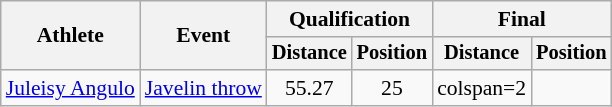<table class=wikitable style=font-size:90%>
<tr>
<th rowspan=2>Athlete</th>
<th rowspan=2>Event</th>
<th colspan=2>Qualification</th>
<th colspan=2>Final</th>
</tr>
<tr style=font-size:95%>
<th>Distance</th>
<th>Position</th>
<th>Distance</th>
<th>Position</th>
</tr>
<tr align=center>
<td align=left><a href='#'>Juleisy Angulo</a></td>
<td align=left><a href='#'>Javelin throw</a></td>
<td>55.27</td>
<td>25</td>
<td>colspan=2 </td>
</tr>
</table>
